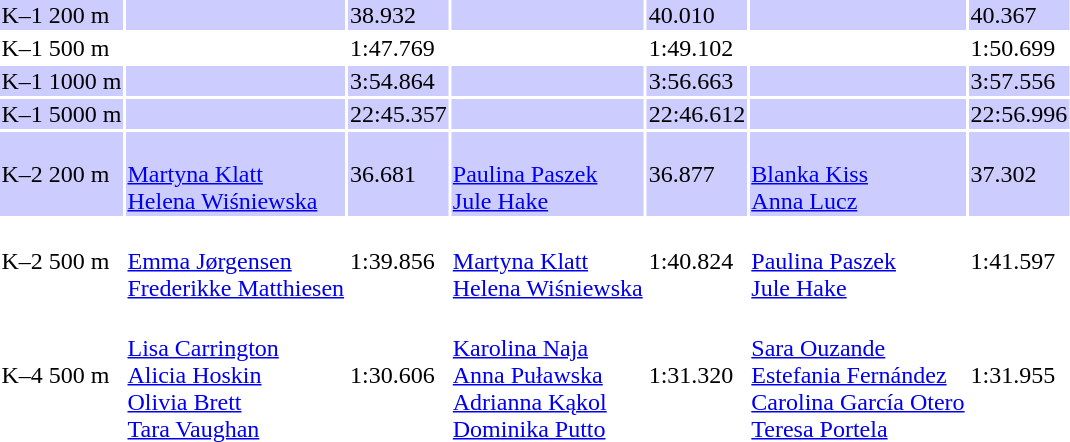<table>
<tr bgcolor=ccccff>
<td>K–1 200 m<br></td>
<td></td>
<td>38.932</td>
<td></td>
<td>40.010</td>
<td></td>
<td>40.367</td>
</tr>
<tr>
<td>K–1 500 m<br></td>
<td></td>
<td>1:47.769</td>
<td></td>
<td>1:49.102</td>
<td></td>
<td>1:50.699</td>
</tr>
<tr bgcolor=ccccff>
<td>K–1 1000 m<br></td>
<td></td>
<td>3:54.864</td>
<td></td>
<td>3:56.663</td>
<td></td>
<td>3:57.556</td>
</tr>
<tr bgcolor=ccccff>
<td>K–1 5000 m<br></td>
<td></td>
<td>22:45.357</td>
<td></td>
<td>22:46.612</td>
<td></td>
<td>22:56.996</td>
</tr>
<tr bgcolor=ccccff>
<td>K–2 200 m<br></td>
<td><br><a href='#'>Martyna Klatt</a><br><a href='#'>Helena Wiśniewska</a></td>
<td>36.681</td>
<td><br><a href='#'>Paulina Paszek</a><br><a href='#'>Jule Hake</a></td>
<td>36.877</td>
<td><br><a href='#'>Blanka Kiss</a><br><a href='#'>Anna Lucz</a></td>
<td>37.302</td>
</tr>
<tr>
<td>K–2 500 m<br></td>
<td><br><a href='#'>Emma Jørgensen</a><br><a href='#'>Frederikke Matthiesen</a></td>
<td>1:39.856</td>
<td><br><a href='#'>Martyna Klatt</a><br><a href='#'>Helena Wiśniewska</a></td>
<td>1:40.824</td>
<td><br><a href='#'>Paulina Paszek</a><br><a href='#'>Jule Hake</a></td>
<td>1:41.597</td>
</tr>
<tr>
<td>K–4 500 m<br></td>
<td><br><a href='#'>Lisa Carrington</a><br><a href='#'>Alicia Hoskin</a><br><a href='#'>Olivia Brett</a><br><a href='#'>Tara Vaughan</a></td>
<td>1:30.606</td>
<td><br><a href='#'>Karolina Naja</a><br><a href='#'>Anna Puławska</a><br><a href='#'>Adrianna Kąkol</a><br><a href='#'>Dominika Putto</a></td>
<td>1:31.320</td>
<td><br><a href='#'>Sara Ouzande</a><br><a href='#'>Estefania Fernández</a><br><a href='#'>Carolina García Otero</a><br><a href='#'>Teresa Portela</a></td>
<td>1:31.955</td>
</tr>
</table>
